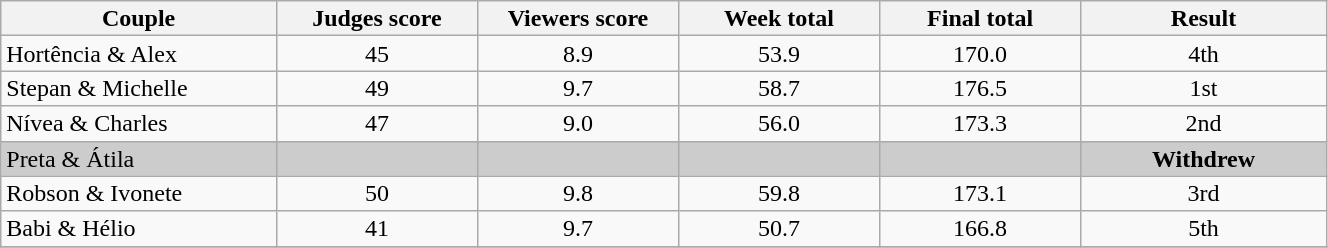<table class="wikitable" style="font-size:100%; line-height:16px; text-align:center" width="70%">
<tr>
<th width=085>Couple</th>
<th width=060>Judges score</th>
<th width=060>Viewers score</th>
<th width=060>Week total</th>
<th width=060>Final total</th>
<th width=075>Result</th>
</tr>
<tr>
<td align="left">Hortência & Alex</td>
<td>45</td>
<td>8.9</td>
<td>53.9</td>
<td>170.0</td>
<td>4th</td>
</tr>
<tr>
<td align="left">Stepan & Michelle</td>
<td>49</td>
<td>9.7</td>
<td>58.7</td>
<td>176.5</td>
<td>1st</td>
</tr>
<tr>
<td align="left">Nívea & Charles</td>
<td>47</td>
<td>9.0</td>
<td>56.0</td>
<td>173.3</td>
<td>2nd</td>
</tr>
<tr bgcolor="CCCCCC">
<td align="left">Preta & Átila</td>
<td></td>
<td></td>
<td></td>
<td></td>
<td><strong>Withdrew</strong></td>
</tr>
<tr>
<td align="left">Robson & Ivonete</td>
<td>50</td>
<td>9.8</td>
<td>59.8</td>
<td>173.1</td>
<td>3rd</td>
</tr>
<tr>
<td align="left">Babi & Hélio</td>
<td>41</td>
<td>9.7</td>
<td>50.7</td>
<td>166.8</td>
<td>5th</td>
</tr>
<tr>
</tr>
</table>
